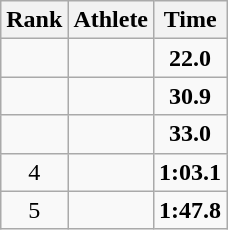<table class=wikitable style="text-align:center;">
<tr>
<th>Rank</th>
<th>Athlete</th>
<th>Time</th>
</tr>
<tr>
<td></td>
<td align=left></td>
<td><strong>22.0</strong></td>
</tr>
<tr>
<td></td>
<td align=left></td>
<td><strong>30.9</strong></td>
</tr>
<tr>
<td></td>
<td align=left></td>
<td><strong>33.0</strong></td>
</tr>
<tr>
<td>4</td>
<td align=left></td>
<td><strong>1:03.1</strong></td>
</tr>
<tr>
<td>5</td>
<td align=left></td>
<td><strong>1:47.8</strong></td>
</tr>
</table>
